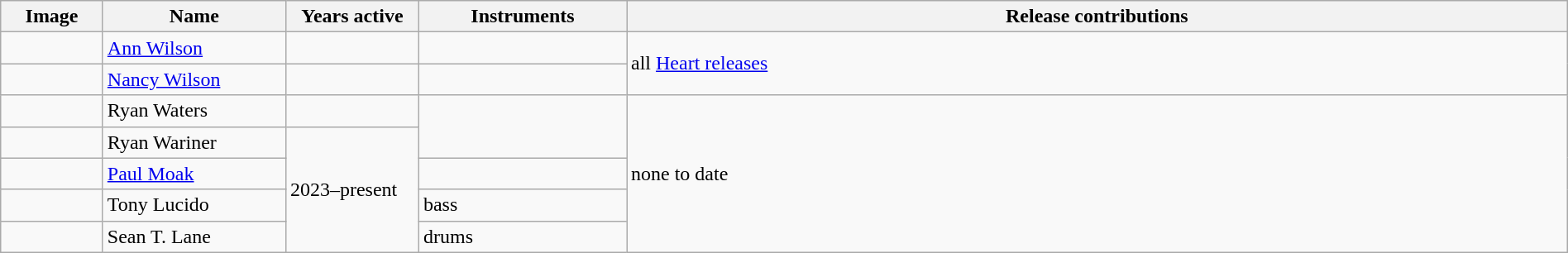<table class="wikitable" border="1" width=100%>
<tr>
<th width="75">Image</th>
<th width="140">Name</th>
<th width="100">Years active</th>
<th width="160">Instruments</th>
<th>Release contributions</th>
</tr>
<tr>
<td></td>
<td><a href='#'>Ann Wilson</a></td>
<td></td>
<td></td>
<td rowspan="2">all <a href='#'>Heart releases</a></td>
</tr>
<tr>
<td></td>
<td><a href='#'>Nancy Wilson</a></td>
<td></td>
<td></td>
</tr>
<tr>
<td></td>
<td>Ryan Waters</td>
<td></td>
<td rowspan="2"></td>
<td rowspan="5">none to date</td>
</tr>
<tr>
<td></td>
<td>Ryan Wariner</td>
<td rowspan="4">2023–present</td>
</tr>
<tr>
<td></td>
<td><a href='#'>Paul Moak</a></td>
<td></td>
</tr>
<tr>
<td></td>
<td>Tony Lucido</td>
<td>bass</td>
</tr>
<tr>
<td></td>
<td>Sean T. Lane</td>
<td>drums</td>
</tr>
</table>
